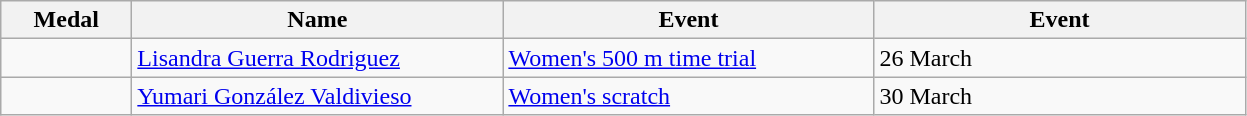<table class="wikitable sortable">
<tr>
<th style="width:5em">Medal</th>
<th style="width:15em">Name</th>
<th style="width:15em">Event</th>
<th style="width:15em">Event</th>
</tr>
<tr>
<td></td>
<td><a href='#'>Lisandra Guerra Rodriguez</a></td>
<td><a href='#'>Women's 500 m time trial</a></td>
<td>26 March</td>
</tr>
<tr>
<td></td>
<td><a href='#'>Yumari González Valdivieso</a></td>
<td><a href='#'>Women's scratch</a></td>
<td>30 March</td>
</tr>
</table>
